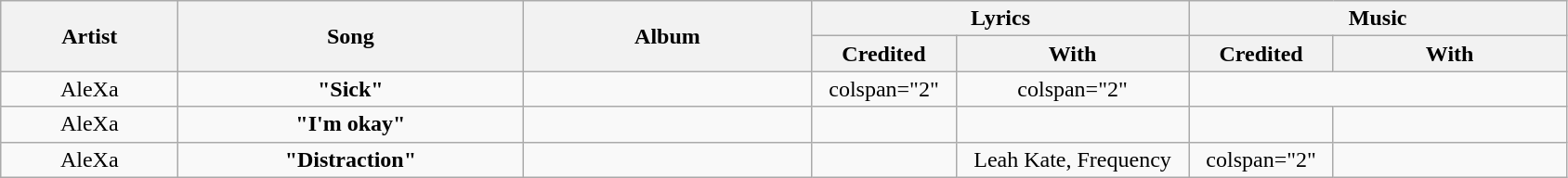<table class="wikitable" style="text-align:center;">
<tr>
<th rowspan="2" style="width:7.5em;">Artist</th>
<th rowspan="2" style="width:15em;">Song</th>
<th rowspan="2" style="width:12.5em;">Album</th>
<th colspan="2" style="width:16em;">Lyrics</th>
<th colspan="2" style="width:16em;">Music</th>
</tr>
<tr>
<th style="width:6em;">Credited</th>
<th style="width:10em;">With</th>
<th style="width:6em;">Credited</th>
<th style="width:10em;">With</th>
</tr>
<tr>
<td>AleXa</td>
<td><strong>"Sick"</strong></td>
<td></td>
<td>colspan="2" </td>
<td>colspan="2" </td>
</tr>
<tr>
<td>AleXa</td>
<td><strong>"I'm okay"</strong></td>
<td></td>
<td></td>
<td></td>
<td></td>
<td></td>
</tr>
<tr>
<td>AleXa</td>
<td><strong>"Distraction"</strong></td>
<td></td>
<td></td>
<td>Leah Kate, Frequency</td>
<td>colspan="2" </td>
</tr>
</table>
